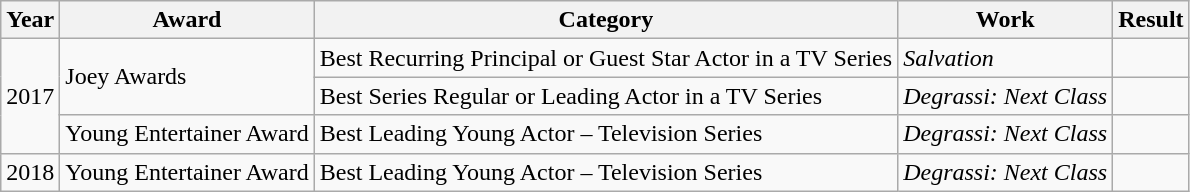<table class="wikitable sortable">
<tr>
<th>Year</th>
<th>Award</th>
<th>Category</th>
<th>Work</th>
<th>Result</th>
</tr>
<tr>
<td rowspan="3">2017</td>
<td rowspan="2">Joey Awards</td>
<td>Best Recurring Principal or Guest Star Actor in a TV Series</td>
<td><em>Salvation</em></td>
<td></td>
</tr>
<tr>
<td>Best Series Regular or Leading Actor in a TV Series</td>
<td><em>Degrassi: Next Class</em></td>
<td></td>
</tr>
<tr>
<td>Young Entertainer Award</td>
<td>Best Leading Young Actor – Television Series</td>
<td><em>Degrassi: Next Class</em></td>
<td></td>
</tr>
<tr>
<td>2018</td>
<td>Young Entertainer Award</td>
<td>Best Leading Young Actor – Television Series</td>
<td><em>Degrassi: Next Class</em></td>
<td></td>
</tr>
</table>
